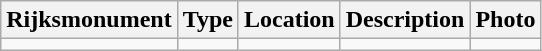<table class="wikitable">
<tr>
<th>Rijksmonument</th>
<th>Type</th>
<th>Location</th>
<th>Description</th>
<th>Photo</th>
</tr>
<tr>
<td></td>
<td></td>
<td></td>
<td></td>
<td></td>
</tr>
</table>
